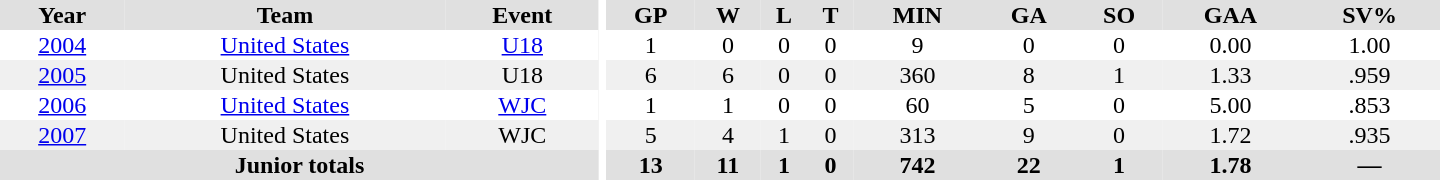<table border="0" cellpadding="1" cellspacing="0" ID="Table3" style="text-align:center; width:60em">
<tr ALIGN="center" bgcolor="#e0e0e0">
<th>Year</th>
<th>Team</th>
<th>Event</th>
<th rowspan="99" bgcolor="#ffffff"></th>
<th>GP</th>
<th>W</th>
<th>L</th>
<th>T</th>
<th>MIN</th>
<th>GA</th>
<th>SO</th>
<th>GAA</th>
<th>SV%</th>
</tr>
<tr>
<td><a href='#'>2004</a></td>
<td><a href='#'>United States</a></td>
<td><a href='#'>U18</a></td>
<td>1</td>
<td>0</td>
<td>0</td>
<td>0</td>
<td>9</td>
<td>0</td>
<td>0</td>
<td>0.00</td>
<td>1.00</td>
</tr>
<tr bgcolor="#f0f0f0">
<td><a href='#'>2005</a></td>
<td>United States</td>
<td>U18</td>
<td>6</td>
<td>6</td>
<td>0</td>
<td>0</td>
<td>360</td>
<td>8</td>
<td>1</td>
<td>1.33</td>
<td>.959</td>
</tr>
<tr>
<td><a href='#'>2006</a></td>
<td><a href='#'>United States</a></td>
<td><a href='#'>WJC</a></td>
<td>1</td>
<td>1</td>
<td>0</td>
<td>0</td>
<td>60</td>
<td>5</td>
<td>0</td>
<td>5.00</td>
<td>.853</td>
</tr>
<tr bgcolor="#f0f0f0">
<td><a href='#'>2007</a></td>
<td>United States</td>
<td>WJC</td>
<td>5</td>
<td>4</td>
<td>1</td>
<td>0</td>
<td>313</td>
<td>9</td>
<td>0</td>
<td>1.72</td>
<td>.935</td>
</tr>
<tr bgcolor="#e0e0e0">
<th colspan=3>Junior totals</th>
<th>13</th>
<th>11</th>
<th>1</th>
<th>0</th>
<th>742</th>
<th>22</th>
<th>1</th>
<th>1.78</th>
<th>—</th>
</tr>
</table>
